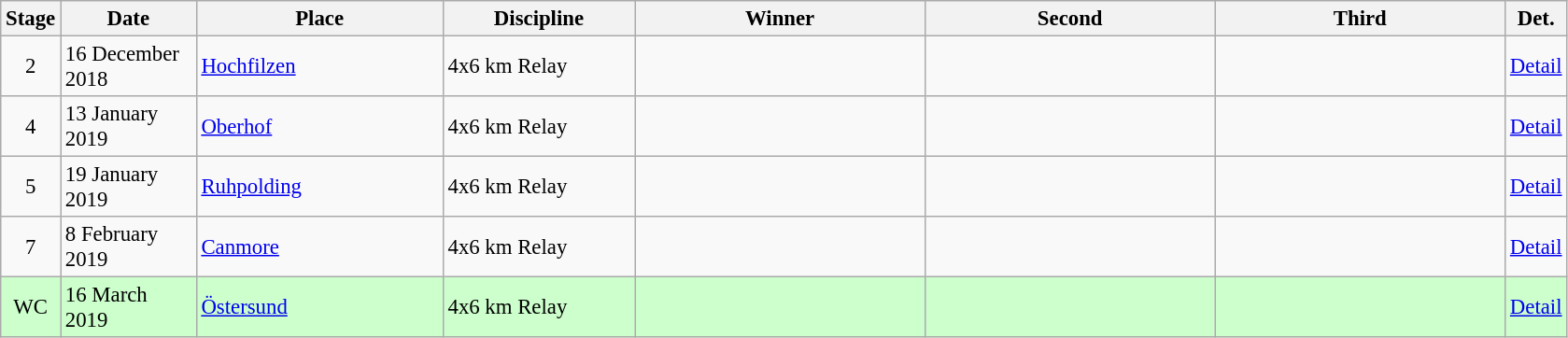<table class="wikitable" style="font-size:95%;">
<tr>
<th width="30">Stage</th>
<th width="90">Date</th>
<th width="169">Place</th>
<th width="130">Discipline</th>
<th width="200">Winner</th>
<th width="200">Second</th>
<th width="200">Third</th>
<th width="10">Det.</th>
</tr>
<tr>
<td align=center>2</td>
<td>16 December 2018</td>
<td> <a href='#'>Hochfilzen</a></td>
<td>4x6 km Relay</td>
<td></td>
<td></td>
<td></td>
<td><a href='#'>Detail</a></td>
</tr>
<tr>
<td align=center>4</td>
<td>13 January 2019</td>
<td> <a href='#'>Oberhof</a></td>
<td>4x6 km Relay</td>
<td></td>
<td></td>
<td></td>
<td><a href='#'>Detail</a></td>
</tr>
<tr>
<td align=center>5</td>
<td>19 January 2019</td>
<td> <a href='#'>Ruhpolding</a></td>
<td>4x6 km Relay</td>
<td></td>
<td></td>
<td></td>
<td><a href='#'>Detail</a></td>
</tr>
<tr>
<td align=center>7</td>
<td>8 February 2019</td>
<td> <a href='#'>Canmore</a></td>
<td>4x6 km Relay</td>
<td></td>
<td></td>
<td></td>
<td><a href='#'>Detail</a></td>
</tr>
<tr style="background:#CCFFCC">
<td align=center>WC</td>
<td>16 March 2019</td>
<td> <a href='#'>Östersund</a></td>
<td>4x6 km Relay</td>
<td></td>
<td></td>
<td></td>
<td><a href='#'>Detail</a></td>
</tr>
</table>
